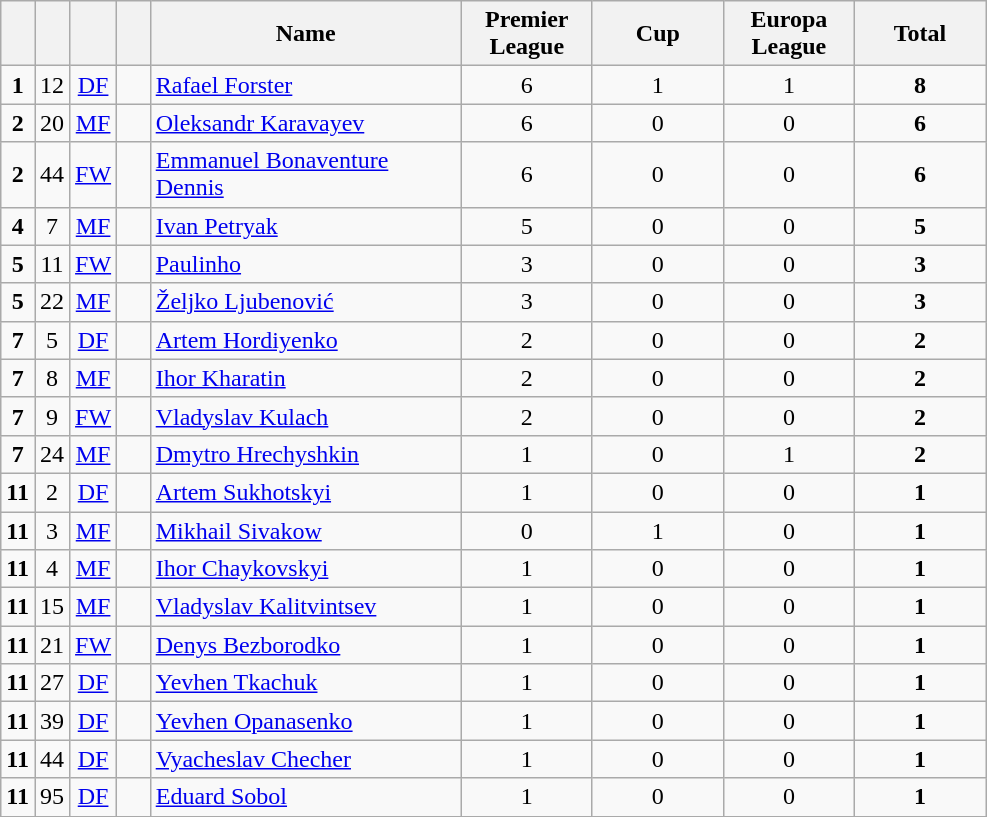<table class="wikitable" style="text-align:center">
<tr>
<th width=15></th>
<th width=15></th>
<th width=15></th>
<th width=15></th>
<th width=200>Name</th>
<th width=80>Premier League</th>
<th width=80>Cup</th>
<th width=80>Europa League</th>
<th width=80>Total</th>
</tr>
<tr>
<td><strong>1</strong></td>
<td>12</td>
<td><a href='#'>DF</a></td>
<td></td>
<td align=left><a href='#'>Rafael Forster</a></td>
<td>6</td>
<td>1</td>
<td>1</td>
<td><strong>8</strong></td>
</tr>
<tr>
<td><strong>2</strong></td>
<td>20</td>
<td><a href='#'>MF</a></td>
<td></td>
<td align=left><a href='#'>Oleksandr Karavayev</a></td>
<td>6</td>
<td>0</td>
<td>0</td>
<td><strong>6</strong></td>
</tr>
<tr>
<td><strong>2</strong></td>
<td>44</td>
<td><a href='#'>FW</a></td>
<td></td>
<td align=left><a href='#'>Emmanuel Bonaventure Dennis</a></td>
<td>6</td>
<td>0</td>
<td>0</td>
<td><strong>6</strong></td>
</tr>
<tr>
<td><strong>4</strong></td>
<td>7</td>
<td><a href='#'>MF</a></td>
<td></td>
<td align=left><a href='#'>Ivan Petryak</a></td>
<td>5</td>
<td>0</td>
<td>0</td>
<td><strong>5</strong></td>
</tr>
<tr>
<td><strong>5</strong></td>
<td>11</td>
<td><a href='#'>FW</a></td>
<td></td>
<td align=left><a href='#'>Paulinho</a></td>
<td>3</td>
<td>0</td>
<td>0</td>
<td><strong>3</strong></td>
</tr>
<tr>
<td><strong>5</strong></td>
<td>22</td>
<td><a href='#'>MF</a></td>
<td></td>
<td align=left><a href='#'>Željko Ljubenović</a></td>
<td>3</td>
<td>0</td>
<td>0</td>
<td><strong>3</strong></td>
</tr>
<tr>
<td><strong>7</strong></td>
<td>5</td>
<td><a href='#'>DF</a></td>
<td></td>
<td align=left><a href='#'>Artem Hordiyenko</a></td>
<td>2</td>
<td>0</td>
<td>0</td>
<td><strong>2</strong></td>
</tr>
<tr>
<td><strong>7</strong></td>
<td>8</td>
<td><a href='#'>MF</a></td>
<td></td>
<td align=left><a href='#'>Ihor Kharatin</a></td>
<td>2</td>
<td>0</td>
<td>0</td>
<td><strong>2</strong></td>
</tr>
<tr>
<td><strong>7</strong></td>
<td>9</td>
<td><a href='#'>FW</a></td>
<td></td>
<td align=left><a href='#'>Vladyslav Kulach</a></td>
<td>2</td>
<td>0</td>
<td>0</td>
<td><strong>2</strong></td>
</tr>
<tr>
<td><strong>7</strong></td>
<td>24</td>
<td><a href='#'>MF</a></td>
<td></td>
<td align=left><a href='#'>Dmytro Hrechyshkin</a></td>
<td>1</td>
<td>0</td>
<td>1</td>
<td><strong>2</strong></td>
</tr>
<tr>
<td><strong>11</strong></td>
<td>2</td>
<td><a href='#'>DF</a></td>
<td></td>
<td align=left><a href='#'>Artem Sukhotskyi</a></td>
<td>1</td>
<td>0</td>
<td>0</td>
<td><strong>1</strong></td>
</tr>
<tr>
<td><strong>11</strong></td>
<td>3</td>
<td><a href='#'>MF</a></td>
<td></td>
<td align=left><a href='#'>Mikhail Sivakow</a></td>
<td>0</td>
<td>1</td>
<td>0</td>
<td><strong>1</strong></td>
</tr>
<tr>
<td><strong>11</strong></td>
<td>4</td>
<td><a href='#'>MF</a></td>
<td></td>
<td align=left><a href='#'>Ihor Chaykovskyi</a></td>
<td>1</td>
<td>0</td>
<td>0</td>
<td><strong>1</strong></td>
</tr>
<tr>
<td><strong>11</strong></td>
<td>15</td>
<td><a href='#'>MF</a></td>
<td></td>
<td align=left><a href='#'>Vladyslav Kalitvintsev</a></td>
<td>1</td>
<td>0</td>
<td>0</td>
<td><strong>1</strong></td>
</tr>
<tr>
<td><strong>11</strong></td>
<td>21</td>
<td><a href='#'>FW</a></td>
<td></td>
<td align=left><a href='#'>Denys Bezborodko</a></td>
<td>1</td>
<td>0</td>
<td>0</td>
<td><strong>1</strong></td>
</tr>
<tr>
<td><strong>11</strong></td>
<td>27</td>
<td><a href='#'>DF</a></td>
<td></td>
<td align=left><a href='#'>Yevhen Tkachuk</a></td>
<td>1</td>
<td>0</td>
<td>0</td>
<td><strong>1</strong></td>
</tr>
<tr>
<td><strong>11</strong></td>
<td>39</td>
<td><a href='#'>DF</a></td>
<td></td>
<td align=left><a href='#'>Yevhen Opanasenko</a></td>
<td>1</td>
<td>0</td>
<td>0</td>
<td><strong>1</strong></td>
</tr>
<tr>
<td><strong>11</strong></td>
<td>44</td>
<td><a href='#'>DF</a></td>
<td></td>
<td align=left><a href='#'>Vyacheslav Checher</a></td>
<td>1</td>
<td>0</td>
<td>0</td>
<td><strong>1</strong></td>
</tr>
<tr>
<td><strong>11</strong></td>
<td>95</td>
<td><a href='#'>DF</a></td>
<td></td>
<td align=left><a href='#'>Eduard Sobol</a></td>
<td>1</td>
<td>0</td>
<td>0</td>
<td><strong>1</strong></td>
</tr>
<tr>
</tr>
</table>
